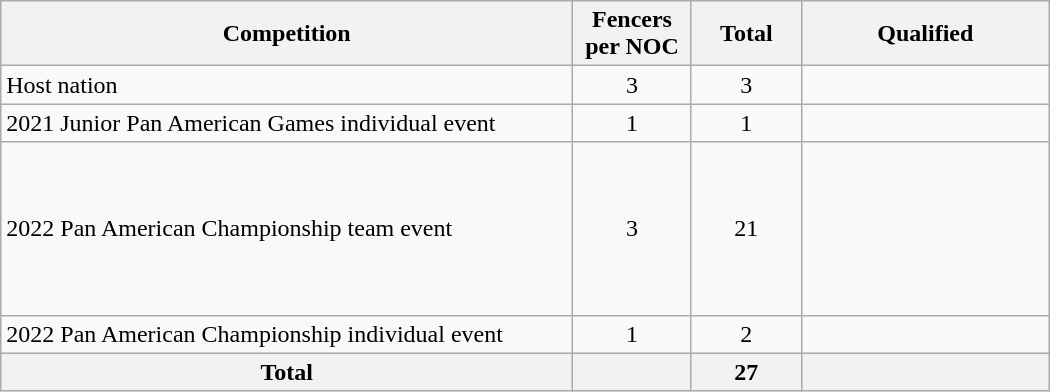<table class = "wikitable" width=700>
<tr>
<th width=500>Competition</th>
<th width=80>Fencers per NOC</th>
<th width=80>Total</th>
<th width=200>Qualified</th>
</tr>
<tr>
<td>Host nation</td>
<td align="center">3</td>
<td align="center">3</td>
<td></td>
</tr>
<tr>
<td>2021 Junior Pan American Games individual event</td>
<td align="center">1</td>
<td align="center">1</td>
<td></td>
</tr>
<tr>
<td>2022 Pan American Championship team event</td>
<td align="center">3</td>
<td align="center">21</td>
<td><br><br><br><br><br><br></td>
</tr>
<tr>
<td>2022 Pan American Championship individual event</td>
<td align="center">1</td>
<td align="center">2</td>
<td><br></td>
</tr>
<tr>
<th>Total</th>
<th></th>
<th>27</th>
<th></th>
</tr>
</table>
